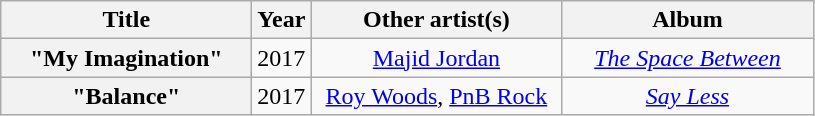<table class="wikitable plainrowheaders" style="text-align:center;">
<tr>
<th scope="col" style="width:10em;">Title</th>
<th scope="col">Year</th>
<th scope="col" style="width:10em;">Other artist(s)</th>
<th scope="col" style="width:10em;">Album</th>
</tr>
<tr>
<th scope="row">"My Imagination"</th>
<td>2017</td>
<td><a href='#'>Majid Jordan</a></td>
<td><em><a href='#'>The Space Between</a></em></td>
</tr>
<tr>
<th scope="row">"Balance"</th>
<td>2017</td>
<td><a href='#'>Roy Woods</a>, <a href='#'>PnB Rock</a></td>
<td><em><a href='#'>Say Less</a></em></td>
</tr>
</table>
